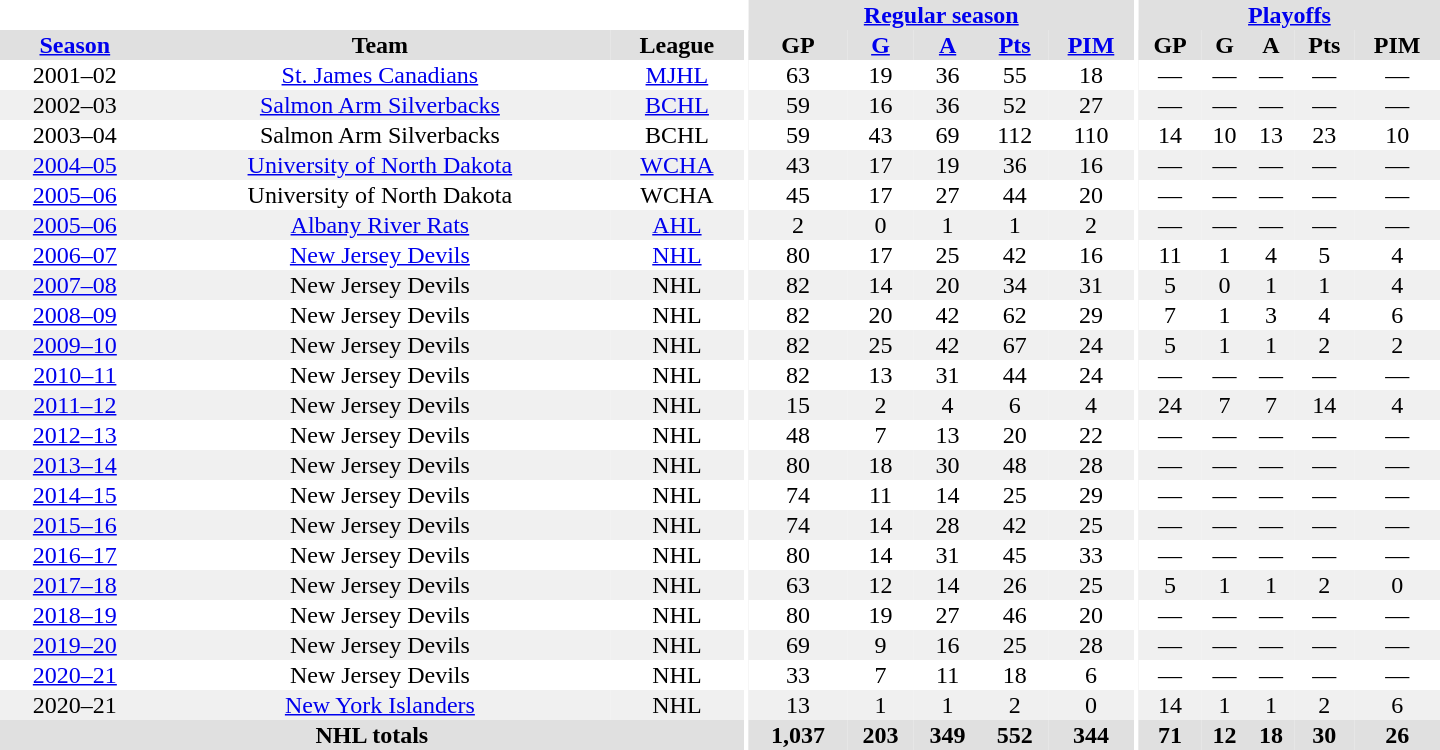<table border="0" cellpadding="1" cellspacing="0" style="text-align:center; width:60em;">
<tr bgcolor="#e0e0e0">
<th colspan="3" bgcolor="#ffffff"></th>
<th rowspan="99" bgcolor="#ffffff"></th>
<th colspan="5"><a href='#'>Regular season</a></th>
<th rowspan="99" bgcolor="#ffffff"></th>
<th colspan="5"><a href='#'>Playoffs</a></th>
</tr>
<tr bgcolor="#e0e0e0">
<th><a href='#'>Season</a></th>
<th>Team</th>
<th>League</th>
<th>GP</th>
<th><a href='#'>G</a></th>
<th><a href='#'>A</a></th>
<th><a href='#'>Pts</a></th>
<th><a href='#'>PIM</a></th>
<th>GP</th>
<th>G</th>
<th>A</th>
<th>Pts</th>
<th>PIM</th>
</tr>
<tr>
<td>2001–02</td>
<td><a href='#'>St. James Canadians</a></td>
<td><a href='#'>MJHL</a></td>
<td>63</td>
<td>19</td>
<td>36</td>
<td>55</td>
<td>18</td>
<td>—</td>
<td>—</td>
<td>—</td>
<td>—</td>
<td>—</td>
</tr>
<tr bgcolor="#f0f0f0">
<td>2002–03</td>
<td><a href='#'>Salmon Arm Silverbacks</a></td>
<td><a href='#'>BCHL</a></td>
<td>59</td>
<td>16</td>
<td>36</td>
<td>52</td>
<td>27</td>
<td>—</td>
<td>—</td>
<td>—</td>
<td>—</td>
<td>—</td>
</tr>
<tr>
<td>2003–04</td>
<td>Salmon Arm Silverbacks</td>
<td>BCHL</td>
<td>59</td>
<td>43</td>
<td>69</td>
<td>112</td>
<td>110</td>
<td>14</td>
<td>10</td>
<td>13</td>
<td>23</td>
<td>10</td>
</tr>
<tr bgcolor="#f0f0f0">
<td><a href='#'>2004–05</a></td>
<td><a href='#'>University of North Dakota</a></td>
<td><a href='#'>WCHA</a></td>
<td>43</td>
<td>17</td>
<td>19</td>
<td>36</td>
<td>16</td>
<td>—</td>
<td>—</td>
<td>—</td>
<td>—</td>
<td>—</td>
</tr>
<tr>
<td><a href='#'>2005–06</a></td>
<td>University of North Dakota</td>
<td>WCHA</td>
<td>45</td>
<td>17</td>
<td>27</td>
<td>44</td>
<td>20</td>
<td>—</td>
<td>—</td>
<td>—</td>
<td>—</td>
<td>—</td>
</tr>
<tr bgcolor="#f0f0f0">
<td><a href='#'>2005–06</a></td>
<td><a href='#'>Albany River Rats</a></td>
<td><a href='#'>AHL</a></td>
<td>2</td>
<td>0</td>
<td>1</td>
<td>1</td>
<td>2</td>
<td>—</td>
<td>—</td>
<td>—</td>
<td>—</td>
<td>—</td>
</tr>
<tr>
<td><a href='#'>2006–07</a></td>
<td><a href='#'>New Jersey Devils</a></td>
<td><a href='#'>NHL</a></td>
<td>80</td>
<td>17</td>
<td>25</td>
<td>42</td>
<td>16</td>
<td>11</td>
<td>1</td>
<td>4</td>
<td>5</td>
<td>4</td>
</tr>
<tr bgcolor="#f0f0f0">
<td><a href='#'>2007–08</a></td>
<td>New Jersey Devils</td>
<td>NHL</td>
<td>82</td>
<td>14</td>
<td>20</td>
<td>34</td>
<td>31</td>
<td>5</td>
<td>0</td>
<td>1</td>
<td>1</td>
<td>4</td>
</tr>
<tr>
<td><a href='#'>2008–09</a></td>
<td>New Jersey Devils</td>
<td>NHL</td>
<td>82</td>
<td>20</td>
<td>42</td>
<td>62</td>
<td>29</td>
<td>7</td>
<td>1</td>
<td>3</td>
<td>4</td>
<td>6</td>
</tr>
<tr bgcolor="#f0f0f0">
<td><a href='#'>2009–10</a></td>
<td>New Jersey Devils</td>
<td>NHL</td>
<td>82</td>
<td>25</td>
<td>42</td>
<td>67</td>
<td>24</td>
<td>5</td>
<td>1</td>
<td>1</td>
<td>2</td>
<td>2</td>
</tr>
<tr>
<td><a href='#'>2010–11</a></td>
<td>New Jersey Devils</td>
<td>NHL</td>
<td>82</td>
<td>13</td>
<td>31</td>
<td>44</td>
<td>24</td>
<td>—</td>
<td>—</td>
<td>—</td>
<td>—</td>
<td>—</td>
</tr>
<tr bgcolor="#f0f0f0">
<td><a href='#'>2011–12</a></td>
<td>New Jersey Devils</td>
<td>NHL</td>
<td>15</td>
<td>2</td>
<td>4</td>
<td>6</td>
<td>4</td>
<td>24</td>
<td>7</td>
<td>7</td>
<td>14</td>
<td>4</td>
</tr>
<tr>
<td><a href='#'>2012–13</a></td>
<td>New Jersey Devils</td>
<td>NHL</td>
<td>48</td>
<td>7</td>
<td>13</td>
<td>20</td>
<td>22</td>
<td>—</td>
<td>—</td>
<td>—</td>
<td>—</td>
<td>—</td>
</tr>
<tr bgcolor="#f0f0f0">
<td><a href='#'>2013–14</a></td>
<td>New Jersey Devils</td>
<td>NHL</td>
<td>80</td>
<td>18</td>
<td>30</td>
<td>48</td>
<td>28</td>
<td>—</td>
<td>—</td>
<td>—</td>
<td>—</td>
<td>—</td>
</tr>
<tr>
<td><a href='#'>2014–15</a></td>
<td>New Jersey Devils</td>
<td>NHL</td>
<td>74</td>
<td>11</td>
<td>14</td>
<td>25</td>
<td>29</td>
<td>—</td>
<td>—</td>
<td>—</td>
<td>—</td>
<td>—</td>
</tr>
<tr bgcolor="#f0f0f0">
<td><a href='#'>2015–16</a></td>
<td>New Jersey Devils</td>
<td>NHL</td>
<td>74</td>
<td>14</td>
<td>28</td>
<td>42</td>
<td>25</td>
<td>—</td>
<td>—</td>
<td>—</td>
<td>—</td>
<td>—</td>
</tr>
<tr>
<td><a href='#'>2016–17</a></td>
<td>New Jersey Devils</td>
<td>NHL</td>
<td>80</td>
<td>14</td>
<td>31</td>
<td>45</td>
<td>33</td>
<td>—</td>
<td>—</td>
<td>—</td>
<td>—</td>
<td>—</td>
</tr>
<tr bgcolor="#f0f0f0">
<td><a href='#'>2017–18</a></td>
<td>New Jersey Devils</td>
<td>NHL</td>
<td>63</td>
<td>12</td>
<td>14</td>
<td>26</td>
<td>25</td>
<td>5</td>
<td>1</td>
<td>1</td>
<td>2</td>
<td>0</td>
</tr>
<tr>
<td><a href='#'>2018–19</a></td>
<td>New Jersey Devils</td>
<td>NHL</td>
<td>80</td>
<td>19</td>
<td>27</td>
<td>46</td>
<td>20</td>
<td>—</td>
<td>—</td>
<td>—</td>
<td>—</td>
<td>—</td>
</tr>
<tr bgcolor="#f0f0f0">
<td><a href='#'>2019–20</a></td>
<td>New Jersey Devils</td>
<td>NHL</td>
<td>69</td>
<td>9</td>
<td>16</td>
<td>25</td>
<td>28</td>
<td>—</td>
<td>—</td>
<td>—</td>
<td>—</td>
<td>—</td>
</tr>
<tr>
<td><a href='#'>2020–21</a></td>
<td>New Jersey Devils</td>
<td>NHL</td>
<td>33</td>
<td>7</td>
<td>11</td>
<td>18</td>
<td>6</td>
<td>—</td>
<td>—</td>
<td>—</td>
<td>—</td>
<td>—</td>
</tr>
<tr bgcolor="#f0f0f0">
<td>2020–21</td>
<td><a href='#'>New York Islanders</a></td>
<td>NHL</td>
<td>13</td>
<td>1</td>
<td>1</td>
<td>2</td>
<td>0</td>
<td>14</td>
<td>1</td>
<td>1</td>
<td>2</td>
<td>6</td>
</tr>
<tr bgcolor="#e0e0e0">
<th colspan="3">NHL totals</th>
<th>1,037</th>
<th>203</th>
<th>349</th>
<th>552</th>
<th>344</th>
<th>71</th>
<th>12</th>
<th>18</th>
<th>30</th>
<th>26</th>
</tr>
</table>
